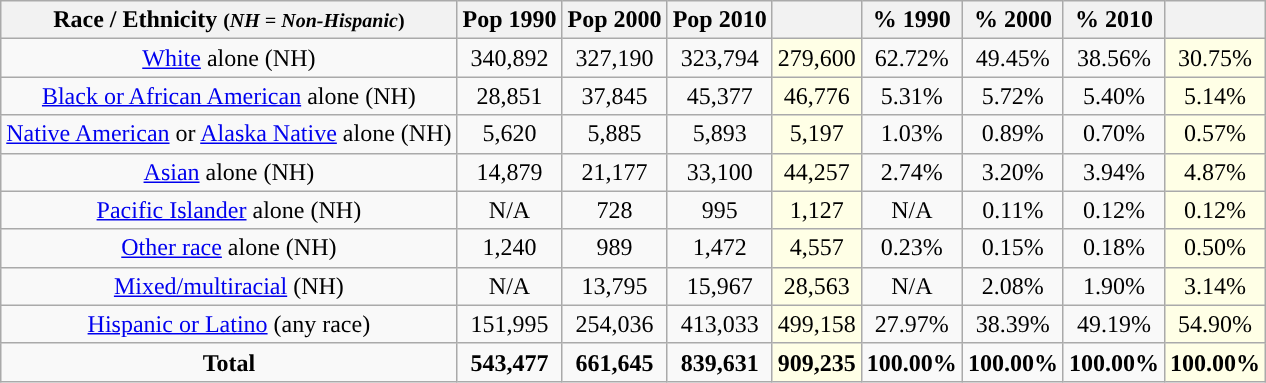<table class="wikitable" style="text-align:center;">
<tr>
<th>Race / Ethnicity <small>(<em>NH = Non-Hispanic</em>)</small></th>
<th>Pop 1990</th>
<th>Pop 2000</th>
<th>Pop 2010</th>
<th></th>
<th>% 1990</th>
<th>% 2000</th>
<th>% 2010</th>
<th></th>
</tr>
<tr>
<td><a href='#'>White</a> alone (NH)</td>
<td>340,892</td>
<td>327,190</td>
<td>323,794</td>
<td style='background: #ffffe6;'>279,600</td>
<td>62.72%</td>
<td>49.45%</td>
<td>38.56%</td>
<td style='background: #ffffe6;'>30.75%</td>
</tr>
<tr>
<td><a href='#'>Black or African American</a> alone (NH)</td>
<td>28,851</td>
<td>37,845</td>
<td>45,377</td>
<td style='background: #ffffe6;'>46,776</td>
<td>5.31%</td>
<td>5.72%</td>
<td>5.40%</td>
<td style='background: #ffffe6;'>5.14%</td>
</tr>
<tr>
<td><a href='#'>Native American</a> or <a href='#'>Alaska Native</a> alone (NH)</td>
<td>5,620</td>
<td>5,885</td>
<td>5,893</td>
<td style='background: #ffffe6;'>5,197</td>
<td>1.03%</td>
<td>0.89%</td>
<td>0.70%</td>
<td style='background: #ffffe6;'>0.57%</td>
</tr>
<tr>
<td><a href='#'>Asian</a> alone (NH)</td>
<td>14,879</td>
<td>21,177</td>
<td>33,100</td>
<td style='background: #ffffe6;'>44,257</td>
<td>2.74%</td>
<td>3.20%</td>
<td>3.94%</td>
<td style='background: #ffffe6;'>4.87%</td>
</tr>
<tr>
<td><a href='#'>Pacific Islander</a> alone (NH)</td>
<td>N/A</td>
<td>728</td>
<td>995</td>
<td style='background: #ffffe6;'>1,127</td>
<td>N/A</td>
<td>0.11%</td>
<td>0.12%</td>
<td style='background: #ffffe6;'>0.12%</td>
</tr>
<tr>
<td><a href='#'>Other race</a> alone (NH)</td>
<td>1,240</td>
<td>989</td>
<td>1,472</td>
<td style='background: #ffffe6;'>4,557</td>
<td>0.23%</td>
<td>0.15%</td>
<td>0.18%</td>
<td style='background: #ffffe6;'>0.50%</td>
</tr>
<tr>
<td><a href='#'>Mixed/multiracial</a> (NH)</td>
<td>N/A</td>
<td>13,795</td>
<td>15,967</td>
<td style='background: #ffffe6;'>28,563</td>
<td>N/A</td>
<td>2.08%</td>
<td>1.90%</td>
<td style='background: #ffffe6;'>3.14%</td>
</tr>
<tr>
<td><a href='#'>Hispanic or Latino</a> (any race)</td>
<td>151,995</td>
<td>254,036</td>
<td>413,033</td>
<td style='background: #ffffe6;'>499,158</td>
<td>27.97%</td>
<td>38.39%</td>
<td>49.19%</td>
<td style='background: #ffffe6;'>54.90%</td>
</tr>
<tr>
<td><strong>Total</strong></td>
<td><strong>543,477</strong></td>
<td><strong>661,645</strong></td>
<td><strong>839,631</strong></td>
<td style='background: #ffffe6;'><strong>909,235</strong></td>
<td><strong>100.00%</strong></td>
<td><strong>100.00%</strong></td>
<td><strong>100.00%</strong></td>
<td style='background: #ffffe6;'><strong>100.00%</strong></td>
</tr>
</table>
